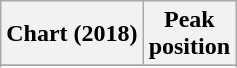<table class="wikitable sortable plainrowheaders" style="text-align:center">
<tr>
<th scope="col">Chart (2018)</th>
<th scope="col">Peak<br>position</th>
</tr>
<tr>
</tr>
<tr>
</tr>
<tr>
</tr>
<tr>
</tr>
<tr>
</tr>
</table>
